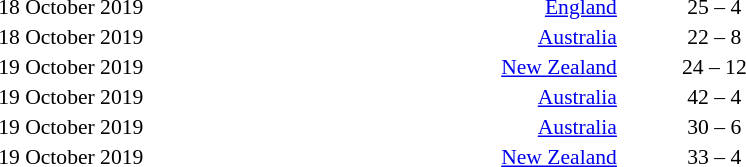<table style="width:100%;" cellspacing="1">
<tr>
<th width=15%></th>
<th width=25%></th>
<th width=10%></th>
</tr>
<tr style=font-size:90%>
<td align=right>18 October 2019</td>
<td align=right><a href='#'>England</a> </td>
<td align=center>25 – 4</td>
<td></td>
</tr>
<tr style=font-size:90%>
<td align=right>18 October 2019</td>
<td align=right><a href='#'>Australia</a> </td>
<td align=center>22 – 8</td>
<td></td>
</tr>
<tr style=font-size:90%>
<td align=right>19 October 2019</td>
<td align=right><a href='#'>New Zealand</a> </td>
<td align=center>24 – 12</td>
<td></td>
</tr>
<tr style=font-size:90%>
<td align=right>19 October 2019</td>
<td align=right><a href='#'>Australia</a> </td>
<td align=center>42 – 4</td>
<td></td>
</tr>
<tr style=font-size:90%>
<td align=right>19 October 2019</td>
<td align=right><a href='#'>Australia</a> </td>
<td align=center>30 – 6</td>
<td></td>
</tr>
<tr style=font-size:90%>
<td align=right>19 October 2019</td>
<td align=right><a href='#'>New Zealand</a> </td>
<td align=center>33 – 4</td>
<td></td>
</tr>
</table>
